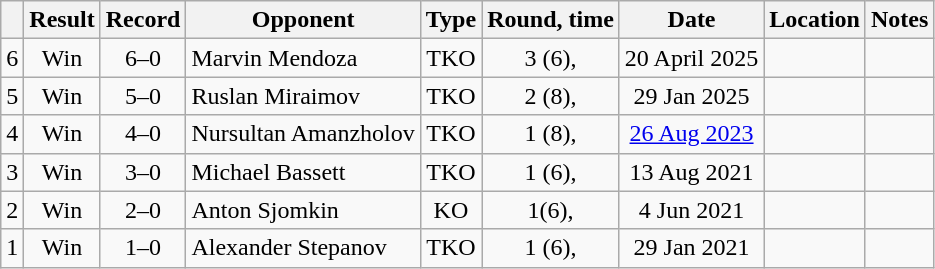<table class="wikitable" style="text-align:center">
<tr>
<th></th>
<th>Result</th>
<th>Record</th>
<th>Opponent</th>
<th>Type</th>
<th>Round, time</th>
<th>Date</th>
<th>Location</th>
<th>Notes</th>
</tr>
<tr>
<td>6</td>
<td>Win</td>
<td>6–0</td>
<td style="text-align:left;">Marvin Mendoza</td>
<td>TKO</td>
<td>3 (6), </td>
<td>20 April 2025</td>
<td style="text-align:left;"></td>
<td style="text-align:left;"></td>
</tr>
<tr>
<td>5</td>
<td>Win</td>
<td>5–0</td>
<td style="text-align:left;">Ruslan Miraimov</td>
<td>TKO</td>
<td>2 (8), </td>
<td>29 Jan 2025</td>
<td style="text-align:left;"></td>
<td></td>
</tr>
<tr>
<td>4</td>
<td>Win</td>
<td>4–0</td>
<td style="text-align:left;">Nursultan Amanzholov</td>
<td>TKO</td>
<td>1 (8), </td>
<td><a href='#'>26 Aug 2023</a></td>
<td style="text-align:left;"></td>
<td></td>
</tr>
<tr>
<td>3</td>
<td>Win</td>
<td>3–0</td>
<td style="text-align:left;">Michael Bassett</td>
<td>TKO</td>
<td>1 (6), </td>
<td>13 Aug 2021</td>
<td style="text-align:left;"></td>
<td></td>
</tr>
<tr>
<td>2</td>
<td>Win</td>
<td>2–0</td>
<td style="text-align:left;">Anton Sjomkin</td>
<td>KO</td>
<td>1(6), </td>
<td>4 Jun 2021</td>
<td style="text-align:left;"></td>
<td></td>
</tr>
<tr>
<td>1</td>
<td>Win</td>
<td>1–0</td>
<td style="text-align:left;">Alexander Stepanov</td>
<td>TKO</td>
<td>1 (6), </td>
<td>29 Jan 2021</td>
<td style="text-align:left;"></td>
<td></td>
</tr>
</table>
